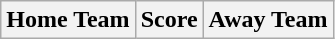<table class="wikitable" style="text-align: center">
<tr>
<th>Home Team</th>
<th>Score</th>
<th>Away Team<br>














</th>
</tr>
</table>
